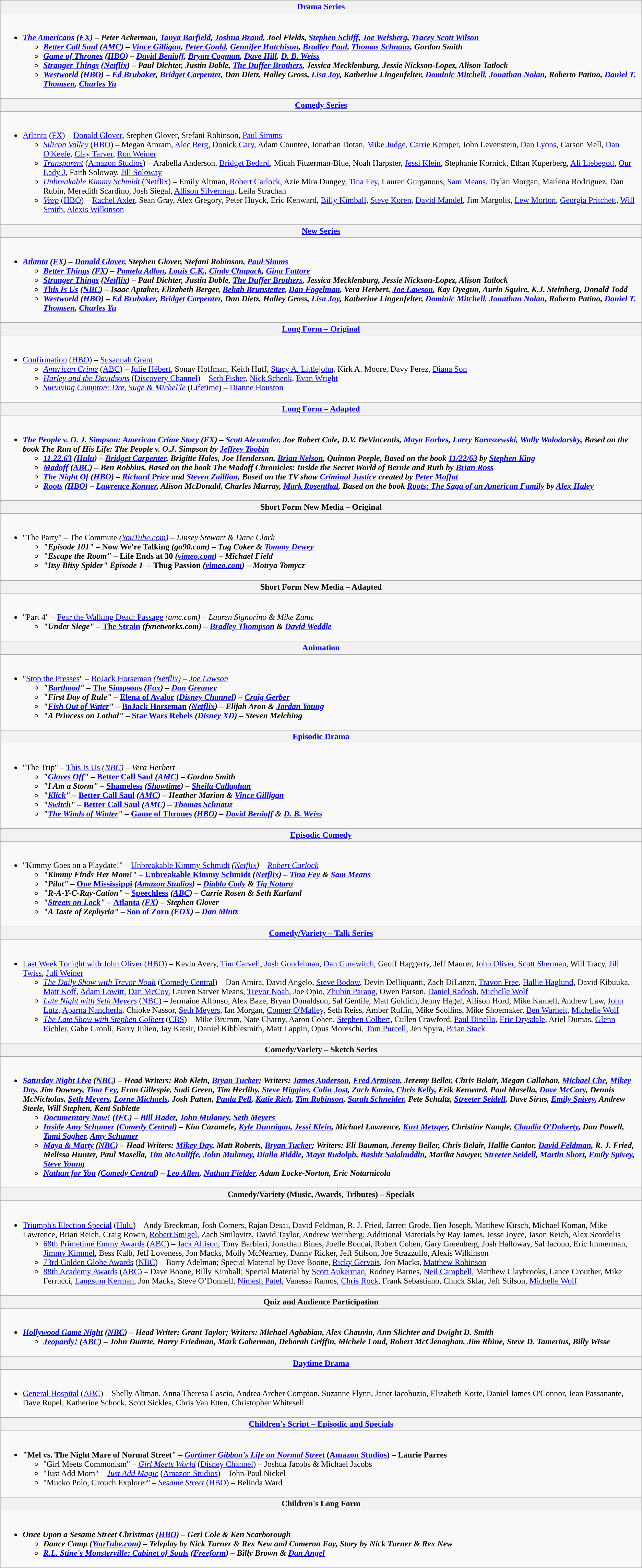<table class=wikitable style="width=100%">
<tr>
<th colspan="2" style="background:"><a href='#'>Drama Series</a></th>
</tr>
<tr>
<td colspan="2" style="vertical-align:top;"><br><ul><li><strong><em><a href='#'>The Americans</a><em> (<a href='#'>FX</a>) – Peter Ackerman, <a href='#'>Tanya Barfield</a>, <a href='#'>Joshua Brand</a>, Joel Fields, <a href='#'>Stephen Schiff</a>, <a href='#'>Joe Weisberg</a>, <a href='#'>Tracey Scott Wilson</a><strong><ul><li></em><a href='#'>Better Call Saul</a><em> (<a href='#'>AMC</a>) – <a href='#'>Vince Gilligan</a>, <a href='#'>Peter Gould</a>, <a href='#'>Gennifer Hutchison</a>, <a href='#'>Bradley Paul</a>, <a href='#'>Thomas Schnauz</a>, Gordon Smith</li><li></em><a href='#'>Game of Thrones</a><em> (<a href='#'>HBO</a>) – <a href='#'>David Benioff</a>, <a href='#'>Bryan Cogman</a>, <a href='#'>Dave Hill</a>, <a href='#'>D. B. Weiss</a></li><li></em><a href='#'>Stranger Things</a><em> (<a href='#'>Netflix</a>) – Paul Dichter, Justin Doble, <a href='#'>The Duffer Brothers</a>, Jessica Mecklenburg, Jessie Nickson-Lopez, Alison Tatlock</li><li></em><a href='#'>Westworld</a><em> (<a href='#'>HBO</a>) – <a href='#'>Ed Brubaker</a>, <a href='#'>Bridget Carpenter</a>, Dan Dietz, Halley Gross, <a href='#'>Lisa Joy</a>, Katherine Lingenfelter, <a href='#'>Dominic Mitchell</a>, <a href='#'>Jonathan Nolan</a>, Roberto Patino, <a href='#'>Daniel T. Thomsen</a>, <a href='#'>Charles Yu</a></li></ul></li></ul></td>
</tr>
<tr>
<th colspan="2" style="background:"><a href='#'>Comedy Series</a></th>
</tr>
<tr>
<td colspan="2" style="vertical-align:top;"><br><ul><li></em></strong><a href='#'>Atlanta</a></em> (<a href='#'>FX</a>) – <a href='#'>Donald Glover</a>, Stephen Glover, Stefani Robinson, <a href='#'>Paul Simms</a></strong><ul><li><em><a href='#'>Silicon Valley</a></em> (<a href='#'>HBO</a>) – Megan Amram, <a href='#'>Alec Berg</a>, <a href='#'>Donick Cary</a>, Adam Countee, Jonathan Dotan, <a href='#'>Mike Judge</a>, <a href='#'>Carrie Kemper</a>, John Levenstein, <a href='#'>Dan Lyons</a>, Carson Mell, <a href='#'>Dan O'Keefe</a>, <a href='#'>Clay Tarver</a>, <a href='#'>Ron Weiner</a></li><li><em><a href='#'>Transparent</a></em> (<a href='#'>Amazon Studios</a>) – Arabella Anderson, <a href='#'>Bridget Bedard</a>, Micah Fitzerman-Blue, Noah Harpster, <a href='#'>Jessi Klein</a>, Stephanie Kornick, Ethan Kuperberg, <a href='#'>Ali Liebegott</a>, <a href='#'>Our Lady J</a>, Faith Soloway, <a href='#'>Jill Soloway</a></li><li><em><a href='#'>Unbreakable Kimmy Schmidt</a></em> (<a href='#'>Netflix</a>) – Emily Altman, <a href='#'>Robert Carlock</a>, Azie Mira Dungey, <a href='#'>Tina Fey</a>, Lauren Gurganous, <a href='#'>Sam Means</a>, Dylan Morgan, Marlena Rodriguez, Dan Rubin, Meredith Scardino, Josh Siegal, <a href='#'>Allison Silverman</a>, Leila Strachan</li><li><em><a href='#'>Veep</a></em> (<a href='#'>HBO</a>) – <a href='#'>Rachel Axler</a>, Sean Gray, Alex Gregory, Peter Huyck, Eric Kenward, <a href='#'>Billy Kimball</a>, <a href='#'>Steve Koren</a>, <a href='#'>David Mandel</a>, Jim Margolis, <a href='#'>Lew Morton</a>, <a href='#'>Georgia Pritchett</a>, <a href='#'>Will Smith</a>, <a href='#'>Alexis Wilkinson</a></li></ul></li></ul></td>
</tr>
<tr>
<th colspan="2" style="background:"><a href='#'>New Series</a></th>
</tr>
<tr>
<td colspan="2" style="vertical-align:top;"><br><ul><li><strong><em><a href='#'>Atlanta</a><em> (<a href='#'>FX</a>) – <a href='#'>Donald Glover</a>, Stephen Glover, Stefani Robinson, <a href='#'>Paul Simms</a><strong><ul><li></em><a href='#'>Better Things</a><em> (<a href='#'>FX</a>) – <a href='#'>Pamela Adlon</a>, <a href='#'>Louis C.K.</a>, <a href='#'>Cindy Chupack</a>, <a href='#'>Gina Fattore</a></li><li></em><a href='#'>Stranger Things</a><em> (<a href='#'>Netflix</a>) – Paul Dichter, Justin Doble, <a href='#'>The Duffer Brothers</a>, Jessica Mecklenburg, Jessie Nickson-Lopez, Alison Tatlock</li><li></em><a href='#'>This Is Us</a><em> (<a href='#'>NBC</a>) – Isaac Aptaker, Elizabeth Berger, <a href='#'>Bekah Brunstetter</a>, <a href='#'>Dan Fogelman</a>, Vera Herbert, <a href='#'>Joe Lawson</a>, Kay Oyegun, Aurin Squire, K.J. Steinberg, Donald Todd</li><li></em><a href='#'>Westworld</a><em> (<a href='#'>HBO</a>) – <a href='#'>Ed Brubaker</a>, <a href='#'>Bridget Carpenter</a>, Dan Dietz, Halley Gross, <a href='#'>Lisa Joy</a>, Katherine Lingenfelter, <a href='#'>Dominic Mitchell</a>, <a href='#'>Jonathan Nolan</a>, Roberto Patino, <a href='#'>Daniel T. Thomsen</a>, <a href='#'>Charles Yu</a></li></ul></li></ul></td>
</tr>
<tr>
<th colspan="2" style="background:"><a href='#'>Long Form – Original</a></th>
</tr>
<tr>
<td colspan="2" style="vertical-align:top;"><br><ul><li></em></strong><a href='#'>Confirmation</a></em> (<a href='#'>HBO</a>) – <a href='#'>Susannah Grant</a></strong><ul><li><em><a href='#'>American Crime</a></em> (<a href='#'>ABC</a>) – <a href='#'>Julie Hébert</a>, Sonay Hoffman, Keith Huff, <a href='#'>Stacy A. Littlejohn</a>, Kirk A. Moore, Davy Perez, <a href='#'>Diana Son</a></li><li><em><a href='#'>Harley and the Davidsons</a></em> (<a href='#'>Discovery Channel</a>) – <a href='#'>Seth Fisher</a>, <a href='#'>Nick Schenk</a>, <a href='#'>Evan Wright</a></li><li><em><a href='#'>Surviving Compton: Dre, Suge & Michel'le</a></em> (<a href='#'>Lifetime</a>) – <a href='#'>Dianne Houston</a></li></ul></li></ul></td>
</tr>
<tr>
<th colspan="2" style="background:"><a href='#'>Long Form – Adapted</a></th>
</tr>
<tr>
<td colspan="2" style="vertical-align:top;"><br><ul><li><strong><em><a href='#'>The People v. O. J. Simpson: American Crime Story</a><em> (<a href='#'>FX</a>) – <a href='#'>Scott Alexander</a>, Joe Robert Cole, D.V. DeVincentis, <a href='#'>Maya Forbes</a>, <a href='#'>Larry Karaszewski</a>, <a href='#'>Wally Wolodarsky</a>, Based on the book </em>The Run of His Life: The People v. O.J. Simpson<em> by <a href='#'>Jeffrey Toobin</a><strong><ul><li></em><a href='#'>11.22.63</a><em> (<a href='#'>Hulu</a>) – <a href='#'>Bridget Carpenter</a>, Brigitte Hales, Joe Henderson, <a href='#'>Brian Nelson</a>, Quinton Peeple, Based on the book </em><a href='#'>11/22/63</a><em> by <a href='#'>Stephen King</a></li><li></em><a href='#'>Madoff</a><em> (<a href='#'>ABC</a>) – Ben Robbins, Based on the book </em>The Madoff Chronicles: Inside the Secret World of Bernie and Ruth<em> by <a href='#'>Brian Ross</a></li><li></em><a href='#'>The Night Of</a><em> (<a href='#'>HBO</a>) – <a href='#'>Richard Price</a> and <a href='#'>Steven Zaillian</a>, Based on the TV show </em><a href='#'>Criminal Justice</a><em> created by <a href='#'>Peter Moffat</a></li><li></em><a href='#'>Roots</a><em> (<a href='#'>HBO</a>) – <a href='#'>Lawrence Konner</a>, Alison McDonald, Charles Murray, <a href='#'>Mark Rosenthal</a>, Based on the book </em><a href='#'>Roots: The Saga of an American Family</a><em> by <a href='#'>Alex Haley</a></li></ul></li></ul></td>
</tr>
<tr>
<th colspan="2" style="background:">Short Form New Media – Original</th>
</tr>
<tr>
<td colspan="2" style="vertical-align:top;"><br><ul><li></strong>"The Party" – </em>The Commute<em> (<a href='#'>YouTube.com</a>) – Linsey Stewart & Dane Clark<strong><ul><li>"Episode 101" – </em>Now We're Talking<em> (go90.com) – Tug Coker & <a href='#'>Tommy Dewey</a></li><li>"Escape the Room" – </em>Life Ends at 30<em> (<a href='#'>vimeo.com</a>) – Michael Field</li><li>"Itsy Bitsy Spider" Episode 1  – </em>Thug Passion<em> (<a href='#'>vimeo.com</a>) – Motrya Tomycz</li></ul></li></ul></td>
</tr>
<tr>
<th colspan="2" style="background:">Short Form New Media – Adapted</th>
</tr>
<tr>
<td colspan="2" style="vertical-align:top;"><br><ul><li></strong>"Part 4" – </em><a href='#'>Fear the Walking Dead: Passage</a><em> (amc.com) – Lauren Signorino & Mike Zunic<strong><ul><li>"Under Siege" – </em><a href='#'>The Strain</a><em> (fxnetworks.com) – <a href='#'>Bradley Thompson</a> & <a href='#'>David Weddle</a></li></ul></li></ul></td>
</tr>
<tr>
<th colspan="2" style="background:"><a href='#'>Animation</a></th>
</tr>
<tr>
<td colspan="2" style="vertical-align:top;"><br><ul><li></strong>"<a href='#'>Stop the Presses</a>" – </em><a href='#'>BoJack Horseman</a><em> (<a href='#'>Netflix</a>) – <a href='#'>Joe Lawson</a><strong><ul><li>"<a href='#'>Barthood</a>" – </em><a href='#'>The Simpsons</a><em> (<a href='#'>Fox</a>) – <a href='#'>Dan Greaney</a></li><li>"First Day of Rule" – </em><a href='#'>Elena of Avalor</a><em> (<a href='#'>Disney Channel</a>) – <a href='#'>Craig Gerber</a></li><li>"<a href='#'>Fish Out of Water</a>" – </em><a href='#'>BoJack Horseman</a><em> (<a href='#'>Netflix</a>) – Elijah Aron & <a href='#'>Jordan Young</a></li><li>"A Princess on Lothal" – </em><a href='#'>Star Wars Rebels</a><em> (<a href='#'>Disney XD</a>) – Steven Melching</li></ul></li></ul></td>
</tr>
<tr>
<th colspan="2" style="background:"><a href='#'>Episodic Drama</a></th>
</tr>
<tr>
<td colspan="2" style="vertical-align:top;"><br><ul><li></strong>"The Trip" – </em><a href='#'>This Is Us</a><em> (<a href='#'>NBC</a>) – Vera Herbert<strong><ul><li>"<a href='#'>Gloves Off</a>" – </em><a href='#'>Better Call Saul</a><em> (<a href='#'>AMC</a>) – Gordon Smith</li><li>"I Am a Storm" – </em><a href='#'>Shameless</a><em> (<a href='#'>Showtime</a>) – <a href='#'>Sheila Callaghan</a></li><li>"<a href='#'>Klick</a>" – </em><a href='#'>Better Call Saul</a><em> (<a href='#'>AMC</a>) – Heather Marion & <a href='#'>Vince Gilligan</a></li><li>"<a href='#'>Switch</a>" – </em><a href='#'>Better Call Saul</a><em> (<a href='#'>AMC</a>) – <a href='#'>Thomas Schnauz</a></li><li>"<a href='#'>The Winds of Winter</a>" – </em><a href='#'>Game of Thrones</a><em> (<a href='#'>HBO</a>) – <a href='#'>David Benioff</a> & <a href='#'>D. B. Weiss</a></li></ul></li></ul></td>
</tr>
<tr>
<th colspan="2" style="background:"><a href='#'>Episodic Comedy</a></th>
</tr>
<tr>
<td colspan="2" style="vertical-align:top;"><br><ul><li></strong>"Kimmy Goes on a Playdate!" – </em><a href='#'>Unbreakable Kimmy Schmidt</a><em> (<a href='#'>Netflix</a>) – <a href='#'>Robert Carlock</a><strong><ul><li>"Kimmy Finds Her Mom!" – </em><a href='#'>Unbreakable Kimmy Schmidt</a><em> (<a href='#'>Netflix</a>) – <a href='#'>Tina Fey</a> & <a href='#'>Sam Means</a></li><li>"Pilot" – </em><a href='#'>One Mississippi</a><em> (<a href='#'>Amazon Studios</a>) – <a href='#'>Diablo Cody</a> & <a href='#'>Tig Notaro</a></li><li>"R-A-Y-C-Ray-Cation" – </em><a href='#'>Speechless</a><em> (<a href='#'>ABC</a>) – Carrie Rosen & Seth Kurland</li><li>"<a href='#'>Streets on Lock</a>" – </em><a href='#'>Atlanta</a><em> (<a href='#'>FX</a>) – Stephen Glover</li><li>"A Taste of Zephyria" – </em><a href='#'>Son of Zorn</a><em> (<a href='#'>FOX</a>) – <a href='#'>Dan Mintz</a></li></ul></li></ul></td>
</tr>
<tr>
<th colspan="2" style="background:"><a href='#'>Comedy/Variety – Talk Series</a></th>
</tr>
<tr>
<td colspan="2" style="vertical-align:top;"><br><ul><li></em></strong><a href='#'>Last Week Tonight with John Oliver</a></em> (<a href='#'>HBO</a>) – Kevin Avery, <a href='#'>Tim Carvell</a>, <a href='#'>Josh Gondelman</a>, <a href='#'>Dan Gurewitch</a>, Geoff Haggerty, Jeff Maurer, <a href='#'>John Oliver</a>, <a href='#'>Scott Sherman</a>, Will Tracy, <a href='#'>Jill Twiss</a>, <a href='#'>Juli Weiner</a></strong><ul><li><em><a href='#'>The Daily Show with Trevor Noah</a></em> (<a href='#'>Comedy Central</a>) – Dan Amira, David Angelo, <a href='#'>Steve Bodow</a>, Devin Delliquanti, Zach DiLanzo, <a href='#'>Travon Free</a>, <a href='#'>Hallie Haglund</a>, David Kibuuka, <a href='#'>Matt Koff</a>, <a href='#'>Adam Lowitt</a>, <a href='#'>Dan McCoy</a>, Lauren Sarver Means, <a href='#'>Trevor Noah</a>, Joe Opio, <a href='#'>Zhubin Parang</a>, Owen Parson, <a href='#'>Daniel Radosh</a>, <a href='#'>Michelle Wolf</a></li><li><em><a href='#'>Late Night with Seth Meyers</a></em> (<a href='#'>NBC</a>) – Jermaine Affonso, Alex Baze, Bryan Donaldson, Sal Gentile, Matt Goldich, Jenny Hagel, Allison Hord, Mike Karnell, Andrew Law, <a href='#'>John Lutz</a>, <a href='#'>Aparna Nancherla</a>, Chioke Nassor, <a href='#'>Seth Meyers</a>, Ian Morgan, <a href='#'>Conner O'Malley</a>, Seth Reiss, Amber Ruffin, Mike Scollins, Mike Shoemaker, <a href='#'>Ben Warheit</a>, <a href='#'>Michelle Wolf</a></li><li><em><a href='#'>The Late Show with Stephen Colbert</a></em> (<a href='#'>CBS</a>) – Mike Brumm, Nate Charny, Aaron Cohen, <a href='#'>Stephen Colbert</a>, Cullen Crawford, <a href='#'>Paul Dinello</a>, <a href='#'>Eric Drysdale</a>, Ariel Dumas, <a href='#'>Glenn Eichler</a>, Gabe Gronli, Barry Julien, Jay Katsir, Daniel Kibblesmith, Matt Lappin, Opus Moreschi, <a href='#'>Tom Purcell</a>, Jen Spyra, <a href='#'>Brian Stack</a></li></ul></li></ul></td>
</tr>
<tr>
<th colspan="2" style="background:">Comedy/Variety – Sketch Series</th>
</tr>
<tr>
<td colspan="2" style="vertical-align:top;"><br><ul><li><strong><em><a href='#'>Saturday Night Live</a><em> (<a href='#'>NBC</a>) – Head Writers: Rob Klein, <a href='#'>Bryan Tucker</a>; Writers: <a href='#'>James Anderson</a>, <a href='#'>Fred Armisen</a>, Jeremy Beiler, Chris Belair, Megan Callahan, <a href='#'>Michael Che</a>, <a href='#'>Mikey Day</a>, Jim Downey, <a href='#'>Tina Fey</a>, Fran Gillespie, Sudi Green, Tim Herlihy, <a href='#'>Steve Higgins</a>, <a href='#'>Colin Jost</a>, <a href='#'>Zach Kanin</a>, <a href='#'>Chris Kelly</a>, Erik Kenward, Paul Masella, <a href='#'>Dave McCary</a>, Dennis McNicholas, <a href='#'>Seth Meyers</a>, <a href='#'>Lorne Michaels</a>, Josh Patten, <a href='#'>Paula Pell</a>, <a href='#'>Katie Rich</a>, <a href='#'>Tim Robinson</a>, <a href='#'>Sarah Schneider</a>, Pete Schultz, <a href='#'>Streeter Seidell</a>, Dave Sirus, <a href='#'>Emily Spivey</a>, Andrew Steele, Will Stephen, Kent Sublette<strong><ul><li></em><a href='#'>Documentary Now!</a><em> (<a href='#'>IFC</a>) – <a href='#'>Bill Hader</a>, <a href='#'>John Mulaney</a>, <a href='#'>Seth Meyers</a></li><li></em><a href='#'>Inside Amy Schumer</a><em> (<a href='#'>Comedy Central</a>) – Kim Caramele, <a href='#'>Kyle Dunnigan</a>, <a href='#'>Jessi Klein</a>, Michael Lawrence, <a href='#'>Kurt Metzger</a>, Christine Nangle, <a href='#'>Claudia O'Doherty</a>, Dan Powell, <a href='#'>Tami Sagher</a>, <a href='#'>Amy Schumer</a></li><li></em><a href='#'>Maya & Marty</a><em> (<a href='#'>NBC</a>) – Head Writers: <a href='#'>Mikey Day</a>, Matt Roberts, <a href='#'>Bryan Tucker</a>; Writers: Eli Bauman, Jeremy Beiler, Chris Belair, Hallie Cantor, <a href='#'>David Feldman</a>, R. J. Fried, Melissa Hunter, Paul Masella, <a href='#'>Tim McAuliffe</a>, <a href='#'>John Mulaney</a>, <a href='#'>Diallo Riddle</a>, <a href='#'>Maya Rudolph</a>, <a href='#'>Bashir Salahuddin</a>, Marika Sawyer, <a href='#'>Streeter Seidell</a>, <a href='#'>Martin Short</a>, <a href='#'>Emily Spivey</a>, <a href='#'>Steve Young</a></li><li></em><a href='#'>Nathan for You</a><em> (<a href='#'>Comedy Central</a>) – <a href='#'>Leo Allen</a>, <a href='#'>Nathan Fielder</a>, Adam Locke-Norton, Eric Notarnicola</li></ul></li></ul></td>
</tr>
<tr>
<th colspan="2" style="background:">Comedy/Variety (Music, Awards, Tributes) – Specials</th>
</tr>
<tr>
<td colspan="2" style="vertical-align:top;"><br><ul><li></em></strong><a href='#'>Triumph's Election Special</a></em> (<a href='#'>Hulu</a>) – Andy Breckman, Josh Comers, Rajan Desai, David Feldman, R. J. Fried, Jarrett Grode, Ben Joseph, Matthew Kirsch, Michael Koman, Mike Lawrence, Brian Reich, Craig Rowin, <a href='#'>Robert Smigel</a>, Zach Smilovitz, David Taylor, Andrew Weinberg; Additional Materials by Ray James, Jesse Joyce, Jason Reich, Alex Scordelis</strong><ul><li><a href='#'>68th Primetime Emmy Awards</a> (<a href='#'>ABC</a>) – <a href='#'>Jack Allison</a>, Tony Barbieri, Jonathan Bines, Joelle Boucai, Robert Cohen, Gary Greenberg, Josh Halloway, Sal Iacono, Eric Immerman, <a href='#'>Jimmy Kimmel</a>, Bess Kalb, Jeff Loveness, Jon Macks, Molly McNearney, Danny Ricker, Jeff Stilson, Joe Strazzullo, Alexis Wilkinson</li><li><a href='#'>73rd Golden Globe Awards</a> (<a href='#'>NBC</a>) – Barry Adelman; Special Material by Dave Boone, <a href='#'>Ricky Gervais</a>, Jon Macks, <a href='#'>Matthew Robinson</a></li><li><a href='#'>88th Academy Awards</a> (<a href='#'>ABC</a>) – Dave Boone, Billy Kimball; Special Material by <a href='#'>Scott Aukerman</a>, Rodney Barnes, <a href='#'>Neil Campbell</a>, Matthew Claybrooks, Lance Crouther, Mike Ferrucci, <a href='#'>Langston Kerman</a>, Jon Macks, Steve O’Donnell, <a href='#'>Nimesh Patel</a>, Vanessa Ramos, <a href='#'>Chris Rock</a>, Frank Sebastiano, Chuck Sklar, Jeff Stilson, <a href='#'>Michelle Wolf</a></li></ul></li></ul></td>
</tr>
<tr>
<th colspan="2" style="background:">Quiz and Audience Participation</th>
</tr>
<tr>
<td colspan="2" style="vertical-align:top;"><br><ul><li><strong><em><a href='#'>Hollywood Game Night</a><em> (<a href='#'>NBC</a>) – Head Writer: Grant Taylor; Writers: Michael Agbabian, Alex Chauvin, Ann Slichter and Dwight D. Smith<strong><ul><li></em><a href='#'>Jeopardy!</a><em> (<a href='#'>ABC</a>) – John Duarte, Harry Friedman, Mark Gaberman, Deborah Griffin, Michele Loud, Robert McClenaghan, Jim Rhine, Steve D. Tamerius, Billy Wisse</li></ul></li></ul></td>
</tr>
<tr>
<th colspan="2" style="background:"><a href='#'>Daytime Drama</a></th>
</tr>
<tr>
<td colspan="2" style="vertical-align:top;"><br><ul><li></em></strong><a href='#'>General Hospital</a></em> (<a href='#'>ABC</a>) – Shelly Altman, Anna Theresa Cascio, Andrea Archer Compton, Suzanne Flynn, Janet Iacobuzio, Elizabeth Korte, Daniel James O'Connor, Jean Passanante, Dave Rupel, Katherine Schock, Scott Sickles, Chris Van Etten, Christopher Whitesell</strong></li></ul></td>
</tr>
<tr>
<th colspan="2" style="background:"><a href='#'>Children's Script – Episodic and Specials</a></th>
</tr>
<tr>
<td colspan="2" style="vertical-align:top;"><br><ul><li><strong>"Mel vs. The Night Mare of Normal Street" – <em><a href='#'>Gortimer Gibbon's Life on Normal Street</a></em> (<a href='#'>Amazon Studios</a>) – Laurie Parres</strong><ul><li>"Girl Meets Commonism" – <em><a href='#'>Girl Meets World</a></em> (<a href='#'>Disney Channel</a>) – Joshua Jacobs & Michael Jacobs</li><li>"Just Add Mom" – <em><a href='#'>Just Add Magic</a></em> (<a href='#'>Amazon Studios</a>) – John-Paul Nickel</li><li>"Mucko Polo, Grouch Explorer" – <em><a href='#'>Sesame Street</a></em> (<a href='#'>HBO</a>) – Belinda Ward</li></ul></li></ul></td>
</tr>
<tr>
<th colspan="2" style="background:">Children's Long Form</th>
</tr>
<tr>
<td colspan="2" style="vertical-align:top;"><br><ul><li><strong><em>Once Upon a Sesame Street Christmas<em> (<a href='#'>HBO</a>) – Geri Cole & Ken Scarborough<strong><ul><li></em>Dance Camp<em> (<a href='#'>YouTube.com</a>) – Teleplay by Nick Turner & Rex New and Cameron Fay, Story by Nick Turner & Rex New</li><li></em><a href='#'>R.L. Stine's Monsterville: Cabinet of Souls</a><em> (<a href='#'>Freeform</a>) – Billy Brown & <a href='#'>Dan Angel</a></li></ul></li></ul></td>
</tr>
</table>
